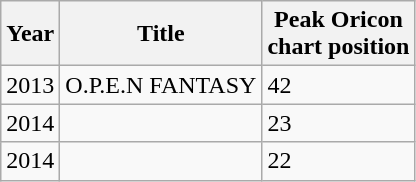<table class="wikitable">
<tr>
<th>Year</th>
<th>Title</th>
<th>Peak Oricon<br>chart position</th>
</tr>
<tr>
<td>2013</td>
<td>O.P.E.N FANTASY</td>
<td>42</td>
</tr>
<tr>
<td>2014</td>
<td></td>
<td>23</td>
</tr>
<tr>
<td>2014</td>
<td></td>
<td>22</td>
</tr>
</table>
